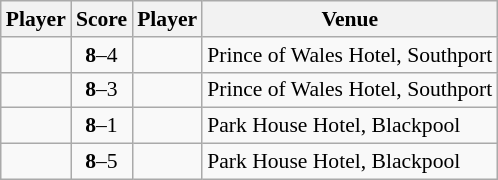<table class="wikitable " style="font-size: 90%">
<tr>
<th>Player</th>
<th>Score</th>
<th>Player</th>
<th>Venue</th>
</tr>
<tr>
<td><strong></strong></td>
<td align="center"><strong>8</strong>–4</td>
<td></td>
<td>Prince of Wales Hotel, Southport</td>
</tr>
<tr>
<td><strong></strong></td>
<td align="center"><strong>8</strong>–3</td>
<td></td>
<td>Prince of Wales Hotel, Southport</td>
</tr>
<tr>
<td><strong></strong></td>
<td align="center"><strong>8</strong>–1</td>
<td></td>
<td>Park House Hotel, Blackpool</td>
</tr>
<tr>
<td><strong></strong></td>
<td align="center"><strong>8</strong>–5</td>
<td></td>
<td>Park House Hotel, Blackpool</td>
</tr>
</table>
